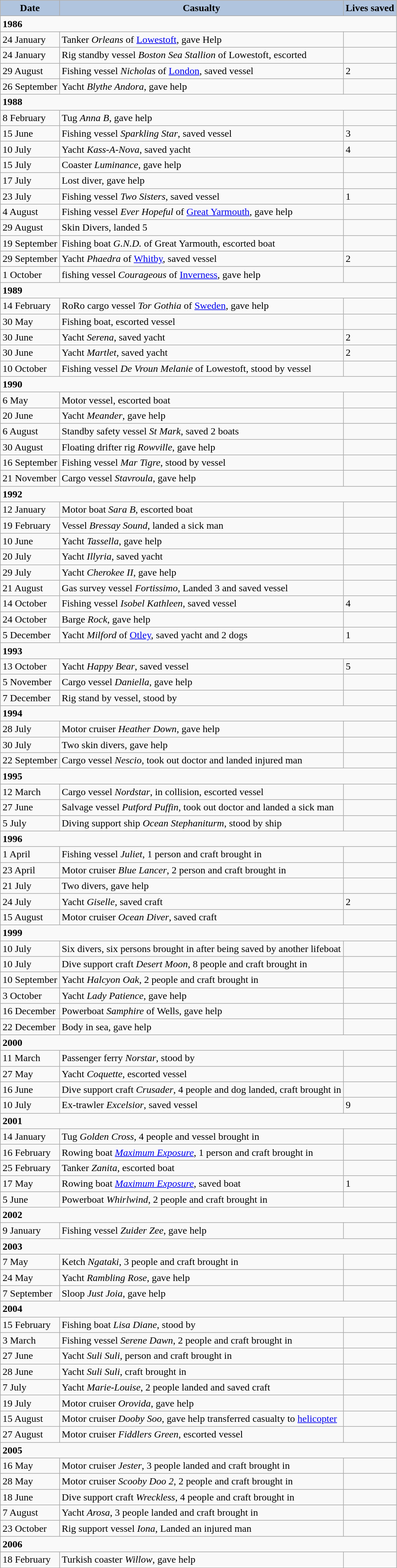<table class="wikitable">
<tr>
<th style="text-align: center; background: LightSteelBlue">Date</th>
<th style="text-align: center; background: LightSteelBlue">Casualty</th>
<th style="text-align: center; background: LightSteelBlue">Lives saved</th>
</tr>
<tr>
<td colspan="3"><strong>1986</strong></td>
</tr>
<tr>
<td>24 January</td>
<td>Tanker <em>Orleans</em> of <a href='#'>Lowestoft</a>, gave Help</td>
<td></td>
</tr>
<tr>
<td>24 January</td>
<td>Rig standby vessel <em>Boston Sea Stallion</em> of Lowestoft, escorted</td>
<td></td>
</tr>
<tr>
<td>29 August</td>
<td>Fishing vessel <em>Nicholas</em> of <a href='#'>London</a>, saved vessel</td>
<td>2</td>
</tr>
<tr>
<td>26 September</td>
<td>Yacht <em>Blythe Andora</em>, gave help</td>
<td></td>
</tr>
<tr>
<td colspan="3"><strong>1988</strong></td>
</tr>
<tr>
<td>8 February</td>
<td>Tug <em>Anna B</em>, gave help</td>
<td></td>
</tr>
<tr>
<td>15 June</td>
<td>Fishing vessel <em>Sparkling Star</em>, saved vessel</td>
<td>3</td>
</tr>
<tr>
<td>10 July</td>
<td>Yacht <em>Kass-A-Nova</em>, saved yacht</td>
<td>4</td>
</tr>
<tr>
<td>15 July</td>
<td>Coaster <em>Luminance</em>, gave help</td>
<td></td>
</tr>
<tr>
<td>17 July</td>
<td>Lost diver, gave help</td>
<td></td>
</tr>
<tr>
<td>23 July</td>
<td>Fishing vessel <em>Two Sisters</em>, saved vessel</td>
<td>1</td>
</tr>
<tr>
<td>4 August</td>
<td>Fishing vessel <em>Ever Hopeful</em> of <a href='#'>Great Yarmouth</a>, gave help</td>
<td></td>
</tr>
<tr>
<td>29 August</td>
<td>Skin Divers, landed 5</td>
<td></td>
</tr>
<tr>
<td>19 September</td>
<td>Fishing boat <em>G.N.D.</em> of Great Yarmouth, escorted boat</td>
<td></td>
</tr>
<tr>
<td>29 September</td>
<td>Yacht <em>Phaedra</em> of <a href='#'>Whitby</a>, saved vessel</td>
<td>2</td>
</tr>
<tr>
<td>1 October</td>
<td>fishing vessel <em>Courageous</em> of <a href='#'>Inverness</a>, gave help</td>
<td></td>
</tr>
<tr>
<td colspan="3"><strong>1989</strong></td>
</tr>
<tr>
<td>14 February</td>
<td>RoRo cargo vessel <em>Tor Gothia</em> of <a href='#'>Sweden</a>, gave help</td>
<td></td>
</tr>
<tr>
<td>30 May</td>
<td>Fishing boat, escorted vessel</td>
<td></td>
</tr>
<tr>
<td>30 June</td>
<td>Yacht <em>Serena</em>, saved yacht</td>
<td>2</td>
</tr>
<tr>
<td>30 June</td>
<td>Yacht <em>Martlet</em>, saved yacht</td>
<td>2</td>
</tr>
<tr>
<td>10 October</td>
<td>Fishing vessel <em>De Vroun Melanie</em> of Lowestoft, stood by vessel</td>
<td></td>
</tr>
<tr>
<td colspan="3"><strong>1990</strong></td>
</tr>
<tr>
<td>6 May</td>
<td>Motor vessel, escorted boat</td>
<td></td>
</tr>
<tr>
<td>20 June</td>
<td>Yacht <em>Meander</em>, gave help</td>
<td></td>
</tr>
<tr>
<td>6 August</td>
<td>Standby safety vessel <em>St Mark</em>, saved 2 boats</td>
<td></td>
</tr>
<tr>
<td>30 August</td>
<td>Floating drifter rig <em>Rowville</em>, gave help</td>
<td></td>
</tr>
<tr>
<td>16 September</td>
<td>Fishing vessel <em>Mar Tigre</em>, stood by vessel</td>
<td></td>
</tr>
<tr>
<td>21 November</td>
<td>Cargo vessel <em>Stavroula</em>, gave help</td>
<td></td>
</tr>
<tr>
<td colspan="3"><strong>1992</strong></td>
</tr>
<tr>
<td>12 January</td>
<td>Motor boat <em>Sara B</em>, escorted boat</td>
<td></td>
</tr>
<tr>
<td>19 February</td>
<td>Vessel <em>Bressay Sound</em>, landed a sick man</td>
<td></td>
</tr>
<tr>
<td>10 June</td>
<td>Yacht <em>Tassella</em>, gave help</td>
<td></td>
</tr>
<tr>
<td>20 July</td>
<td>Yacht <em>Illyria</em>, saved yacht</td>
<td></td>
</tr>
<tr>
<td>29 July</td>
<td>Yacht <em>Cherokee II</em>, gave help</td>
<td></td>
</tr>
<tr>
<td>21 August</td>
<td>Gas survey vessel <em>Fortissimo</em>, Landed 3 and saved vessel</td>
<td></td>
</tr>
<tr>
<td>14 October</td>
<td>Fishing vessel <em>Isobel Kathleen</em>, saved vessel</td>
<td>4</td>
</tr>
<tr>
<td>24 October</td>
<td>Barge <em>Rock</em>, gave help</td>
<td></td>
</tr>
<tr>
<td>5 December</td>
<td>Yacht <em>Milford</em> of <a href='#'>Otley</a>, saved yacht and 2 dogs</td>
<td>1</td>
</tr>
<tr>
<td colspan="3"><strong>1993</strong></td>
</tr>
<tr>
<td>13 October</td>
<td>Yacht <em>Happy Bear</em>, saved vessel</td>
<td>5</td>
</tr>
<tr>
<td>5 November</td>
<td>Cargo vessel <em>Daniella</em>, gave help</td>
<td></td>
</tr>
<tr>
<td>7 December</td>
<td>Rig stand by vessel, stood by</td>
<td></td>
</tr>
<tr>
<td colspan="3"><strong>1994</strong></td>
</tr>
<tr>
<td>28 July</td>
<td>Motor cruiser <em>Heather Down</em>, gave help</td>
<td></td>
</tr>
<tr>
<td>30 July</td>
<td>Two skin divers, gave help</td>
<td></td>
</tr>
<tr>
<td>22 September</td>
<td>Cargo vessel <em>Nescio</em>, took out doctor and landed injured man</td>
<td></td>
</tr>
<tr>
<td colspan="3"><strong>1995</strong></td>
</tr>
<tr>
<td>12 March</td>
<td>Cargo vessel <em>Nordstar</em>, in collision, escorted vessel</td>
<td></td>
</tr>
<tr>
<td>27 June</td>
<td>Salvage vessel <em>Putford Puffin</em>, took out doctor and landed a sick man</td>
<td></td>
</tr>
<tr>
<td>5 July</td>
<td>Diving support ship <em>Ocean Stephaniturm</em>, stood by ship</td>
<td></td>
</tr>
<tr>
<td colspan="3"><strong>1996</strong></td>
</tr>
<tr>
<td>1 April</td>
<td>Fishing vessel <em>Juliet</em>, 1 person and craft brought in</td>
<td></td>
</tr>
<tr>
<td>23 April</td>
<td>Motor cruiser <em>Blue Lancer</em>, 2 person and craft brought in</td>
<td></td>
</tr>
<tr>
<td>21 July</td>
<td>Two divers, gave help</td>
<td></td>
</tr>
<tr>
<td>24 July</td>
<td>Yacht <em>Giselle</em>, saved craft</td>
<td>2</td>
</tr>
<tr>
<td>15 August</td>
<td>Motor cruiser <em>Ocean Diver</em>, saved craft</td>
<td></td>
</tr>
<tr>
<td colspan="3"><strong>1999</strong></td>
</tr>
<tr>
<td>10 July</td>
<td>Six divers, six persons brought in after being saved by another lifeboat</td>
<td></td>
</tr>
<tr>
<td>10 July</td>
<td>Dive support craft <em>Desert Moon</em>, 8 people and craft brought in</td>
<td></td>
</tr>
<tr>
<td>10 September</td>
<td>Yacht <em>Halcyon Oak</em>, 2 people and craft brought in</td>
<td></td>
</tr>
<tr>
<td>3 October</td>
<td>Yacht <em>Lady Patience</em>, gave help</td>
<td></td>
</tr>
<tr>
<td>16 December</td>
<td>Powerboat <em>Samphire</em> of Wells, gave help</td>
<td></td>
</tr>
<tr>
<td>22 December</td>
<td>Body in sea, gave help</td>
<td></td>
</tr>
<tr>
<td colspan="3"><strong>2000</strong></td>
</tr>
<tr>
<td>11 March</td>
<td>Passenger ferry <em>Norstar</em>, stood by</td>
<td></td>
</tr>
<tr>
<td>27 May</td>
<td>Yacht <em>Coquette</em>, escorted vessel</td>
<td></td>
</tr>
<tr>
<td>16 June</td>
<td>Dive support craft <em>Crusader</em>, 4 people and dog landed, craft brought in</td>
<td></td>
</tr>
<tr>
<td>10 July</td>
<td>Ex-trawler <em>Excelsior</em>, saved vessel</td>
<td>9</td>
</tr>
<tr>
<td colspan="3"><strong>2001</strong></td>
</tr>
<tr>
<td>14 January</td>
<td>Tug <em>Golden Cross</em>, 4 people and vessel brought in</td>
<td></td>
</tr>
<tr>
<td>16 February</td>
<td>Rowing boat <a href='#'><em>Maximum Exposure</em></a>, 1 person and craft brought in</td>
<td></td>
</tr>
<tr>
<td>25 February</td>
<td>Tanker <em>Zanita</em>, escorted boat</td>
<td></td>
</tr>
<tr>
<td>17 May</td>
<td>Rowing boat <a href='#'><em>Maximum Exposure</em></a>, saved boat</td>
<td>1</td>
</tr>
<tr>
<td>5 June</td>
<td>Powerboat <em>Whirlwind</em>, 2 people and craft brought in</td>
<td></td>
</tr>
<tr>
<td colspan="3"><strong>2002</strong></td>
</tr>
<tr>
<td>9 January</td>
<td>Fishing vessel <em>Zuider Zee</em>, gave help</td>
<td></td>
</tr>
<tr>
<td colspan="3"><strong>2003</strong></td>
</tr>
<tr>
<td>7 May</td>
<td>Ketch <em>Ngataki</em>, 3 people and craft brought in</td>
<td></td>
</tr>
<tr>
<td>24 May</td>
<td>Yacht <em>Rambling Rose</em>, gave help</td>
<td></td>
</tr>
<tr>
<td>7 September</td>
<td>Sloop <em>Just Joia</em>, gave help</td>
<td></td>
</tr>
<tr>
<td colspan="3"><strong>2004</strong></td>
</tr>
<tr>
<td>15 February</td>
<td>Fishing boat <em>Lisa Diane</em>, stood by</td>
<td></td>
</tr>
<tr>
<td>3 March</td>
<td>Fishing vessel <em>Serene Dawn</em>, 2 people and craft brought in</td>
<td></td>
</tr>
<tr>
<td>27 June</td>
<td>Yacht <em>Suli Suli</em>, person and craft brought in</td>
<td></td>
</tr>
<tr>
<td>28 June</td>
<td>Yacht <em>Suli Suli</em>, craft brought in</td>
<td></td>
</tr>
<tr>
<td>7 July</td>
<td>Yacht <em>Marie-Louise</em>, 2 people landed and saved craft</td>
<td></td>
</tr>
<tr>
<td>19 July</td>
<td>Motor cruiser <em>Orovida</em>, gave help</td>
<td></td>
</tr>
<tr>
<td>15 August</td>
<td>Motor cruiser <em>Dooby Soo</em>, gave help transferred casualty to <a href='#'>helicopter</a></td>
<td></td>
</tr>
<tr>
<td>27 August</td>
<td>Motor cruiser <em>Fiddlers Green</em>, escorted vessel</td>
<td></td>
</tr>
<tr>
<td colspan="3"><strong>2005</strong></td>
</tr>
<tr>
<td>16 May</td>
<td>Motor cruiser <em>Jester</em>, 3 people landed and craft brought in</td>
<td></td>
</tr>
<tr>
<td>28 May</td>
<td>Motor cruiser <em>Scooby Doo 2</em>, 2 people and craft brought in</td>
<td></td>
</tr>
<tr>
<td>18 June</td>
<td>Dive support craft <em>Wreckless</em>, 4 people and craft brought in</td>
<td></td>
</tr>
<tr>
<td>7 August</td>
<td>Yacht  <em>Arosa</em>, 3 people landed and craft brought in</td>
<td></td>
</tr>
<tr>
<td>23 October</td>
<td>Rig support vessel <em>Iona</em>, Landed an injured man</td>
<td></td>
</tr>
<tr>
<td colspan="3"><strong>2006</strong></td>
</tr>
<tr>
<td>18 February</td>
<td>Turkish coaster <em>Willow</em>, gave help</td>
<td></td>
</tr>
</table>
